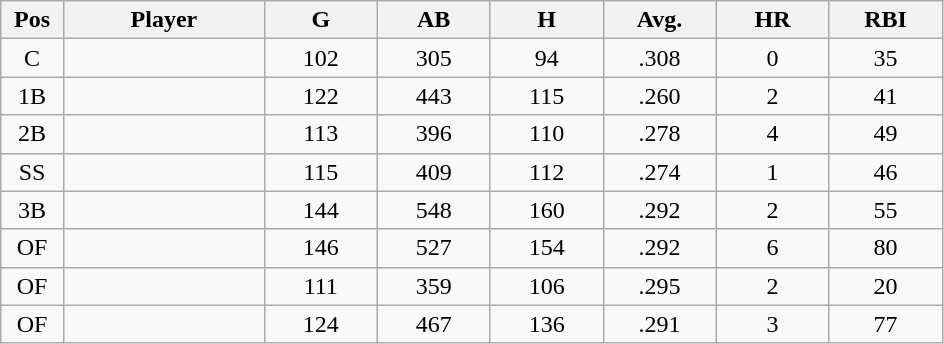<table class="wikitable sortable">
<tr>
<th bgcolor="#DDDDFF" width="5%">Pos</th>
<th bgcolor="#DDDDFF" width="16%">Player</th>
<th bgcolor="#DDDDFF" width="9%">G</th>
<th bgcolor="#DDDDFF" width="9%">AB</th>
<th bgcolor="#DDDDFF" width="9%">H</th>
<th bgcolor="#DDDDFF" width="9%">Avg.</th>
<th bgcolor="#DDDDFF" width="9%">HR</th>
<th bgcolor="#DDDDFF" width="9%">RBI</th>
</tr>
<tr align="center">
<td>C</td>
<td></td>
<td>102</td>
<td>305</td>
<td>94</td>
<td>.308</td>
<td>0</td>
<td>35</td>
</tr>
<tr align="center">
<td>1B</td>
<td></td>
<td>122</td>
<td>443</td>
<td>115</td>
<td>.260</td>
<td>2</td>
<td>41</td>
</tr>
<tr align="center">
<td>2B</td>
<td></td>
<td>113</td>
<td>396</td>
<td>110</td>
<td>.278</td>
<td>4</td>
<td>49</td>
</tr>
<tr align="center">
<td>SS</td>
<td></td>
<td>115</td>
<td>409</td>
<td>112</td>
<td>.274</td>
<td>1</td>
<td>46</td>
</tr>
<tr align="center">
<td>3B</td>
<td></td>
<td>144</td>
<td>548</td>
<td>160</td>
<td>.292</td>
<td>2</td>
<td>55</td>
</tr>
<tr align="center">
<td>OF</td>
<td></td>
<td>146</td>
<td>527</td>
<td>154</td>
<td>.292</td>
<td>6</td>
<td>80</td>
</tr>
<tr align="center">
<td>OF</td>
<td></td>
<td>111</td>
<td>359</td>
<td>106</td>
<td>.295</td>
<td>2</td>
<td>20</td>
</tr>
<tr align="center">
<td>OF</td>
<td></td>
<td>124</td>
<td>467</td>
<td>136</td>
<td>.291</td>
<td>3</td>
<td>77</td>
</tr>
</table>
